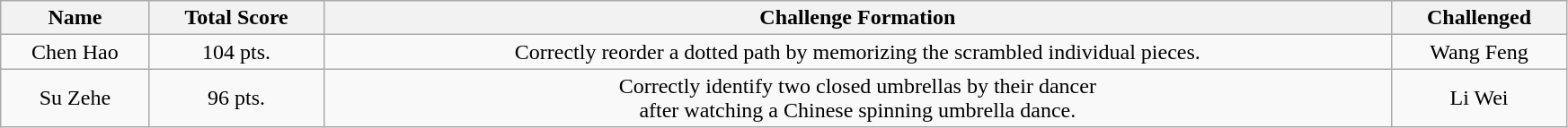<table class="wikitable" style="width:92%; text-align:center">
<tr>
<th>Name</th>
<th>Total Score</th>
<th>Challenge Formation</th>
<th>Challenged</th>
</tr>
<tr>
<td>Chen Hao</td>
<td>104 pts.</td>
<td>Correctly reorder a dotted path by memorizing the scrambled individual pieces.</td>
<td>Wang Feng</td>
</tr>
<tr>
<td>Su Zehe</td>
<td>96 pts.</td>
<td>Correctly identify two closed umbrellas by their dancer<br>after watching a Chinese spinning umbrella dance.</td>
<td>Li Wei</td>
</tr>
</table>
